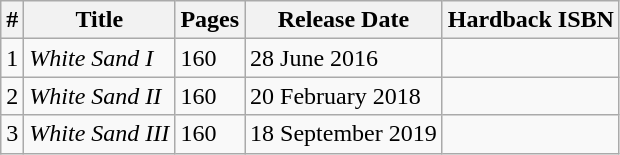<table class="wikitable">
<tr>
<th>#</th>
<th>Title</th>
<th>Pages</th>
<th>Release Date</th>
<th>Hardback ISBN</th>
</tr>
<tr>
<td>1</td>
<td><em>White Sand I</em></td>
<td>160</td>
<td>28 June 2016</td>
<td></td>
</tr>
<tr>
<td>2</td>
<td><em>White Sand II</em></td>
<td>160</td>
<td>20 February 2018</td>
<td></td>
</tr>
<tr>
<td>3</td>
<td><em>White Sand III</em></td>
<td>160</td>
<td>18 September 2019</td>
<td></td>
</tr>
</table>
